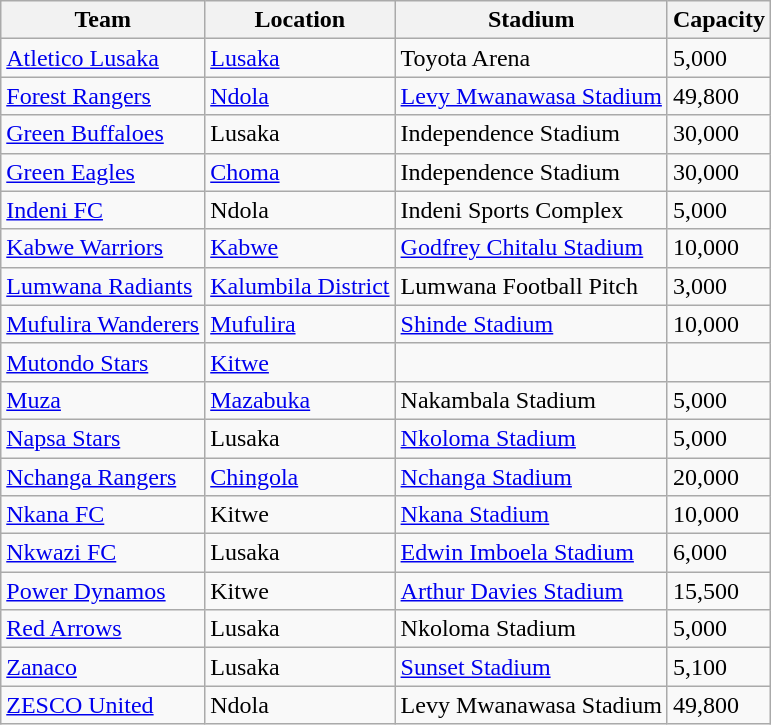<table class="wikitable sortable">
<tr>
<th>Team</th>
<th>Location</th>
<th>Stadium</th>
<th>Capacity</th>
</tr>
<tr>
<td><a href='#'>Atletico Lusaka</a></td>
<td><a href='#'>Lusaka</a></td>
<td>Toyota Arena</td>
<td>5,000</td>
</tr>
<tr>
<td><a href='#'>Forest Rangers</a></td>
<td><a href='#'>Ndola</a></td>
<td><a href='#'>Levy Mwanawasa Stadium</a></td>
<td>49,800</td>
</tr>
<tr>
<td><a href='#'>Green Buffaloes</a></td>
<td>Lusaka</td>
<td>Independence Stadium</td>
<td>30,000</td>
</tr>
<tr>
<td><a href='#'>Green Eagles</a></td>
<td><a href='#'>Choma</a></td>
<td>Independence Stadium</td>
<td>30,000</td>
</tr>
<tr>
<td><a href='#'>Indeni FC</a></td>
<td>Ndola</td>
<td>Indeni Sports Complex</td>
<td>5,000</td>
</tr>
<tr>
<td><a href='#'>Kabwe Warriors</a></td>
<td><a href='#'>Kabwe</a></td>
<td><a href='#'>Godfrey Chitalu Stadium</a></td>
<td>10,000</td>
</tr>
<tr>
<td><a href='#'>Lumwana Radiants</a></td>
<td><a href='#'>Kalumbila District</a></td>
<td>Lumwana Football Pitch</td>
<td>3,000</td>
</tr>
<tr>
<td><a href='#'>Mufulira Wanderers</a></td>
<td><a href='#'>Mufulira</a></td>
<td><a href='#'>Shinde Stadium</a></td>
<td>10,000</td>
</tr>
<tr>
<td><a href='#'>Mutondo Stars</a></td>
<td><a href='#'>Kitwe</a></td>
<td></td>
<td></td>
</tr>
<tr>
<td><a href='#'>Muza</a></td>
<td><a href='#'>Mazabuka</a></td>
<td>Nakambala Stadium</td>
<td>5,000</td>
</tr>
<tr>
<td><a href='#'>Napsa Stars</a></td>
<td>Lusaka</td>
<td><a href='#'>Nkoloma Stadium</a></td>
<td>5,000</td>
</tr>
<tr>
<td><a href='#'>Nchanga Rangers</a></td>
<td><a href='#'>Chingola</a></td>
<td><a href='#'>Nchanga Stadium</a></td>
<td>20,000</td>
</tr>
<tr>
<td><a href='#'>Nkana FC</a></td>
<td>Kitwe</td>
<td><a href='#'>Nkana Stadium</a></td>
<td>10,000</td>
</tr>
<tr>
<td><a href='#'>Nkwazi FC</a></td>
<td>Lusaka</td>
<td><a href='#'>Edwin Imboela Stadium</a></td>
<td>6,000</td>
</tr>
<tr>
<td><a href='#'>Power Dynamos</a></td>
<td>Kitwe</td>
<td><a href='#'>Arthur Davies Stadium</a></td>
<td>15,500</td>
</tr>
<tr>
<td><a href='#'>Red Arrows</a></td>
<td>Lusaka</td>
<td>Nkoloma Stadium</td>
<td>5,000</td>
</tr>
<tr>
<td><a href='#'>Zanaco</a></td>
<td>Lusaka</td>
<td><a href='#'>Sunset Stadium</a></td>
<td>5,100</td>
</tr>
<tr>
<td><a href='#'>ZESCO United</a></td>
<td>Ndola</td>
<td>Levy Mwanawasa Stadium</td>
<td>49,800</td>
</tr>
</table>
